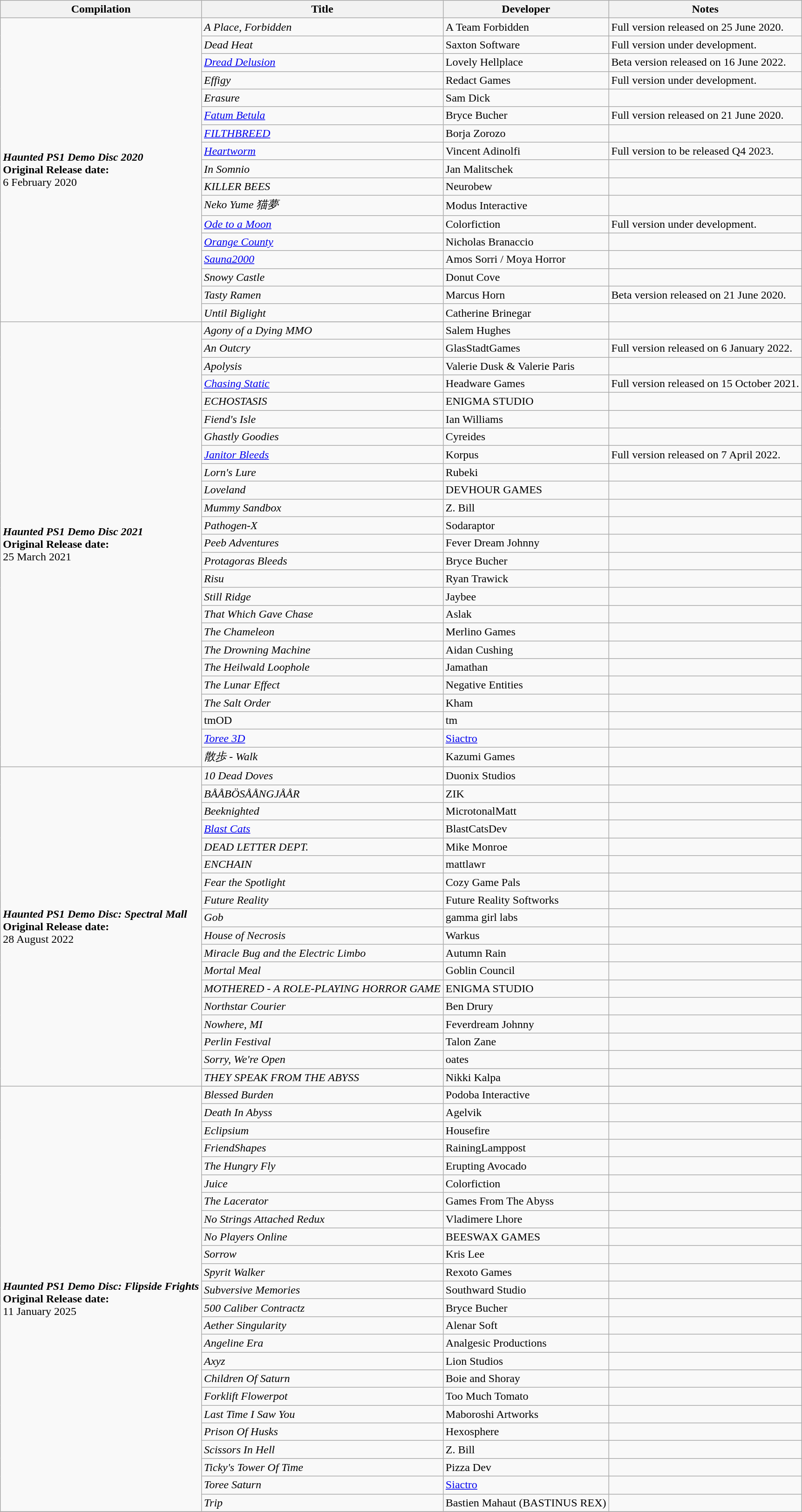<table class="wikitable sortable col1center col2center col3center">
<tr>
<th scope="col">Compilation</th>
<th scope="col">Title</th>
<th scope="col">Developer</th>
<th scope="col">Notes</th>
</tr>
<tr>
<td rowspan="17"><strong><em>Haunted PS1 Demo Disc 2020</em></strong><br><strong>Original Release date:</strong><br>6 February 2020</td>
<td><em>A Place, Forbidden</em></td>
<td>A Team Forbidden</td>
<td>Full version released on 25 June 2020.</td>
</tr>
<tr>
<td><em>Dead Heat</em></td>
<td>Saxton Software</td>
<td>Full version under development.</td>
</tr>
<tr>
<td><em><a href='#'>Dread Delusion</a></em></td>
<td>Lovely Hellplace</td>
<td>Beta version released on 16 June 2022.</td>
</tr>
<tr>
<td><em>Effigy</em></td>
<td>Redact Games</td>
<td>Full version under development.</td>
</tr>
<tr>
<td><em>Erasure</em></td>
<td>Sam Dick</td>
<td></td>
</tr>
<tr>
<td><em><a href='#'>Fatum Betula</a></em></td>
<td>Bryce Bucher</td>
<td>Full version released on 21 June 2020.</td>
</tr>
<tr>
<td><em><a href='#'>FILTHBREED</a></em></td>
<td>Borja Zorozo</td>
<td></td>
</tr>
<tr>
<td><em><a href='#'>Heartworm</a></em></td>
<td>Vincent Adinolfi</td>
<td>Full version to be released Q4 2023.</td>
</tr>
<tr>
<td><em>In Somnio</em></td>
<td>Jan Malitschek</td>
<td></td>
</tr>
<tr>
<td><em>KILLER BEES</em></td>
<td>Neurobew</td>
<td></td>
</tr>
<tr>
<td><em>Neko Yume 猫夢</em></td>
<td>Modus Interactive</td>
<td></td>
</tr>
<tr>
<td><em><a href='#'>Ode to a Moon</a></em></td>
<td>Colorfiction</td>
<td>Full version under development.</td>
</tr>
<tr>
<td><em><a href='#'>Orange County</a></em></td>
<td>Nicholas Branaccio</td>
<td></td>
</tr>
<tr>
<td><em><a href='#'>Sauna2000</a></em></td>
<td>Amos Sorri / Moya Horror</td>
<td></td>
</tr>
<tr>
<td><em>Snowy Castle</em></td>
<td>Donut Cove</td>
<td></td>
</tr>
<tr>
<td><em>Tasty Ramen</em></td>
<td>Marcus Horn</td>
<td>Beta version released on 21 June 2020.</td>
</tr>
<tr>
<td><em>Until Biglight</em></td>
<td>Catherine Brinegar</td>
</tr>
<tr>
<td rowspan="26"><strong><em>Haunted PS1 Demo Disc 2021</em></strong><br><strong>Original Release date:</strong><br>25 March 2021</td>
</tr>
<tr>
<td><em>Agony of a Dying MMO</em></td>
<td>Salem Hughes</td>
<td></td>
</tr>
<tr>
<td><em>An Outcry</em></td>
<td>GlasStadtGames</td>
<td>Full version released on 6 January 2022.</td>
</tr>
<tr>
<td><em>Apolysis</em></td>
<td>Valerie Dusk & Valerie Paris</td>
<td></td>
</tr>
<tr>
<td><em><a href='#'>Chasing Static</a></em></td>
<td>Headware Games</td>
<td>Full version released on 15 October 2021.</td>
</tr>
<tr>
<td><em>ECHOSTASIS</em></td>
<td>ENIGMA STUDIO</td>
<td></td>
</tr>
<tr>
<td><em>Fiend's Isle</em></td>
<td>Ian Williams</td>
<td></td>
</tr>
<tr>
<td><em>Ghastly Goodies</em></td>
<td>Cyreides</td>
<td></td>
</tr>
<tr>
<td><em><a href='#'>Janitor Bleeds</a></em></td>
<td>Korpus</td>
<td>Full version released on 7 April 2022.</td>
</tr>
<tr>
<td><em>Lorn's Lure</em></td>
<td>Rubeki</td>
<td></td>
</tr>
<tr>
<td><em>Loveland</em></td>
<td>DEVHOUR GAMES</td>
<td></td>
</tr>
<tr>
<td><em>Mummy Sandbox</em></td>
<td>Z. Bill</td>
<td></td>
</tr>
<tr>
<td><em>Pathogen-X</em></td>
<td>Sodaraptor</td>
<td></td>
</tr>
<tr>
<td><em>Peeb Adventures</em></td>
<td>Fever Dream Johnny</td>
<td></td>
</tr>
<tr>
<td><em>Protagoras Bleeds</em></td>
<td>Bryce Bucher</td>
<td></td>
</tr>
<tr>
<td><em>Risu</em></td>
<td>Ryan Trawick</td>
<td></td>
</tr>
<tr>
<td><em>Still Ridge</em></td>
<td>Jaybee</td>
<td></td>
</tr>
<tr>
<td><em>That Which Gave Chase</em></td>
<td>Aslak</td>
<td></td>
</tr>
<tr>
<td><em>The Chameleon</em></td>
<td>Merlino Games</td>
<td></td>
</tr>
<tr>
<td><em>The Drowning Machine</em></td>
<td>Aidan Cushing</td>
<td></td>
</tr>
<tr>
<td><em>The Heilwald Loophole</em></td>
<td>Jamathan</td>
<td></td>
</tr>
<tr>
<td><em>The Lunar Effect</em></td>
<td>Negative Entities</td>
<td></td>
</tr>
<tr>
<td><em>The Salt Order</em></td>
<td>Kham</td>
<td></td>
</tr>
<tr>
<td>tmOD</td>
<td>tm</td>
<td></td>
</tr>
<tr>
<td><em><a href='#'>Toree 3D</a></em></td>
<td><a href='#'>Siactro</a></td>
<td></td>
</tr>
<tr>
<td><em>散歩 - Walk</em></td>
<td>Kazumi Games</td>
<td></td>
</tr>
<tr>
<td rowspan="19"><strong><em>Haunted PS1 Demo Disc: Spectral Mall</em></strong><br><strong>Original Release date:</strong><br>28 August 2022</td>
</tr>
<tr>
<td><em>10 Dead Doves</em></td>
<td>Duonix Studios</td>
<td></td>
</tr>
<tr>
<td><em>BÅÅBÖSÅÅNGJÅÅR</em></td>
<td>ZIK</td>
<td></td>
</tr>
<tr>
<td><em>Beeknighted</em></td>
<td>MicrotonalMatt</td>
<td></td>
</tr>
<tr>
<td><em><a href='#'>Blast Cats</a></em></td>
<td>BlastCatsDev</td>
<td></td>
</tr>
<tr>
<td><em>DEAD LETTER DEPT.</em></td>
<td>Mike Monroe</td>
<td></td>
</tr>
<tr>
<td><em>ENCHAIN</em></td>
<td>mattlawr</td>
<td></td>
</tr>
<tr>
<td><em>Fear the Spotlight</em></td>
<td>Cozy Game Pals</td>
<td></td>
</tr>
<tr>
<td><em>Future Reality</em></td>
<td>Future Reality Softworks</td>
<td></td>
</tr>
<tr>
<td><em>Gob</em></td>
<td>gamma girl labs</td>
<td></td>
</tr>
<tr>
<td><em>House of Necrosis</em></td>
<td>Warkus</td>
<td></td>
</tr>
<tr>
<td><em>Miracle Bug and the Electric Limbo</em></td>
<td>Autumn Rain</td>
<td></td>
</tr>
<tr>
<td><em>Mortal Meal</em></td>
<td>Goblin Council</td>
<td></td>
</tr>
<tr>
<td><em>MOTHERED - A ROLE-PLAYING HORROR GAME</em></td>
<td>ENIGMA STUDIO</td>
<td></td>
</tr>
<tr>
<td><em>Northstar Courier</em></td>
<td>Ben Drury</td>
<td></td>
</tr>
<tr>
<td><em>Nowhere, MI</em></td>
<td>Feverdream Johnny</td>
<td></td>
</tr>
<tr>
<td><em>Perlin Festival</em></td>
<td>Talon Zane</td>
<td></td>
</tr>
<tr>
<td><em>Sorry, We're Open</em></td>
<td>oates</td>
<td></td>
</tr>
<tr>
<td><em>THEY SPEAK FROM THE ABYSS</em></td>
<td>Nikki Kalpa</td>
<td></td>
</tr>
<tr>
<td rowspan="25"><strong><em>Haunted PS1 Demo Disc: Flipside Frights</em></strong><br><strong>Original Release date:</strong><br>11 January 2025</td>
</tr>
<tr>
<td><em>Blessed Burden</em></td>
<td>Podoba Interactive</td>
<td></td>
</tr>
<tr>
<td><em>Death In Abyss</em></td>
<td>Agelvik</td>
<td></td>
</tr>
<tr>
<td><em>Eclipsium</em></td>
<td>Housefire</td>
<td></td>
</tr>
<tr>
<td><em>FriendShapes</em></td>
<td>RainingLamppost</td>
<td></td>
</tr>
<tr>
<td><em>The Hungry Fly</em></td>
<td>Erupting Avocado</td>
<td></td>
</tr>
<tr>
<td><em>Juice</em></td>
<td>Colorfiction</td>
<td></td>
</tr>
<tr>
<td><em>The Lacerator</em></td>
<td>Games From The Abyss</td>
<td></td>
</tr>
<tr>
<td><em>No Strings Attached Redux</em></td>
<td>Vladimere Lhore</td>
<td></td>
</tr>
<tr>
<td><em>No Players Online</em></td>
<td>BEESWAX GAMES</td>
<td></td>
</tr>
<tr>
<td><em>Sorrow</em></td>
<td>Kris Lee</td>
<td></td>
</tr>
<tr>
<td><em>Spyrit Walker</em></td>
<td>Rexoto Games</td>
<td></td>
</tr>
<tr>
<td><em>Subversive Memories</em></td>
<td>Southward Studio</td>
<td></td>
</tr>
<tr>
<td><em>500 Caliber Contractz</em></td>
<td>Bryce Bucher</td>
<td></td>
</tr>
<tr>
<td><em>Aether Singularity</em></td>
<td>Alenar Soft</td>
<td></td>
</tr>
<tr>
<td><em>Angeline Era</em></td>
<td>Analgesic Productions</td>
<td></td>
</tr>
<tr>
<td><em>Axyz</em></td>
<td>Lion Studios</td>
<td></td>
</tr>
<tr>
<td><em>Children Of Saturn</em></td>
<td>Boie and Shoray</td>
<td></td>
</tr>
<tr>
<td><em>Forklift Flowerpot</em></td>
<td>Too Much Tomato</td>
<td></td>
</tr>
<tr>
<td><em>Last Time I Saw You</em></td>
<td>Maboroshi Artworks</td>
<td></td>
</tr>
<tr>
<td><em>Prison Of Husks</em></td>
<td>Hexosphere</td>
<td></td>
</tr>
<tr>
<td><em>Scissors In Hell</em></td>
<td>Z. Bill</td>
<td></td>
</tr>
<tr>
<td><em>Ticky's Tower Of Time</em></td>
<td>Pizza Dev</td>
<td></td>
</tr>
<tr>
<td><em>Toree Saturn</em></td>
<td><a href='#'>Siactro</a></td>
<td></td>
</tr>
<tr>
<td><em>Trip</em></td>
<td>Bastien Mahaut (BASTINUS REX)</td>
<td></td>
</tr>
<tr>
</tr>
</table>
